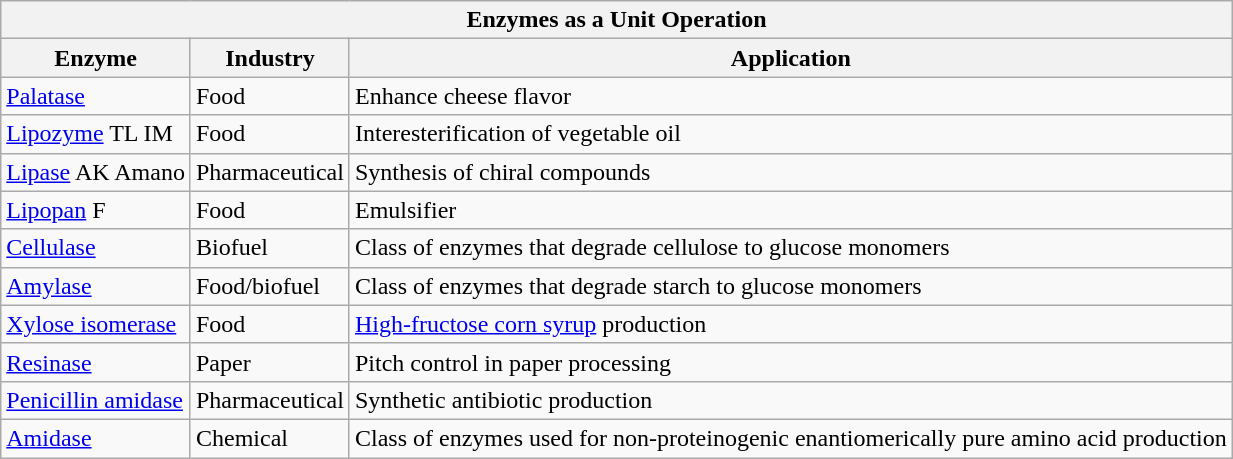<table class="wikitable">
<tr>
<th colspan="3">Enzymes as a Unit Operation</th>
</tr>
<tr>
<th>Enzyme</th>
<th>Industry</th>
<th>Application</th>
</tr>
<tr>
<td><a href='#'>Palatase</a></td>
<td>Food</td>
<td>Enhance cheese flavor</td>
</tr>
<tr>
<td><a href='#'>Lipozyme</a> TL IM</td>
<td>Food</td>
<td>Interesterification of vegetable oil</td>
</tr>
<tr>
<td><a href='#'>Lipase</a> AK Amano</td>
<td>Pharmaceutical</td>
<td>Synthesis of chiral compounds</td>
</tr>
<tr>
<td><a href='#'>Lipopan</a> F</td>
<td>Food</td>
<td>Emulsifier</td>
</tr>
<tr>
<td><a href='#'>Cellulase</a></td>
<td>Biofuel</td>
<td>Class of enzymes that degrade cellulose to glucose monomers</td>
</tr>
<tr>
<td><a href='#'>Amylase</a></td>
<td>Food/biofuel</td>
<td>Class of enzymes that degrade starch to glucose monomers</td>
</tr>
<tr>
<td><a href='#'>Xylose isomerase</a></td>
<td>Food</td>
<td><a href='#'>High-fructose corn syrup</a> production</td>
</tr>
<tr>
<td><a href='#'>Resinase</a></td>
<td>Paper</td>
<td>Pitch control in paper processing</td>
</tr>
<tr>
<td><a href='#'>Penicillin amidase</a></td>
<td>Pharmaceutical</td>
<td>Synthetic antibiotic production</td>
</tr>
<tr>
<td><a href='#'>Amidase</a></td>
<td>Chemical</td>
<td>Class of enzymes used for non-proteinogenic enantiomerically pure amino acid production</td>
</tr>
</table>
